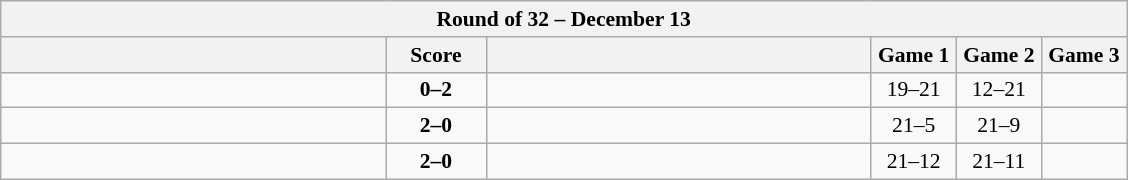<table class="wikitable" style="text-align: center; font-size:90% ">
<tr>
<th colspan=6>Round of 32 – December 13</th>
</tr>
<tr>
<th align="right" width="250"></th>
<th width="60">Score</th>
<th align="left" width="250"></th>
<th width="50">Game 1</th>
<th width="50">Game 2</th>
<th width="50">Game 3</th>
</tr>
<tr>
<td align=left></td>
<td align=center><strong>0–2</strong></td>
<td align=left><strong></strong></td>
<td>19–21</td>
<td>12–21</td>
<td></td>
</tr>
<tr>
<td align=left><strong></strong></td>
<td align=center><strong>2–0</strong></td>
<td align=left></td>
<td>21–5</td>
<td>21–9</td>
<td></td>
</tr>
<tr>
<td align=left><strong></strong></td>
<td align=center><strong>2–0</strong></td>
<td align=left></td>
<td>21–12</td>
<td>21–11</td>
<td></td>
</tr>
</table>
